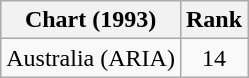<table class="wikitable">
<tr>
<th align="left">Chart (1993)</th>
<th style="text-align:center;">Rank</th>
</tr>
<tr>
<td>Australia (ARIA)</td>
<td style="text-align:center;">14</td>
</tr>
</table>
